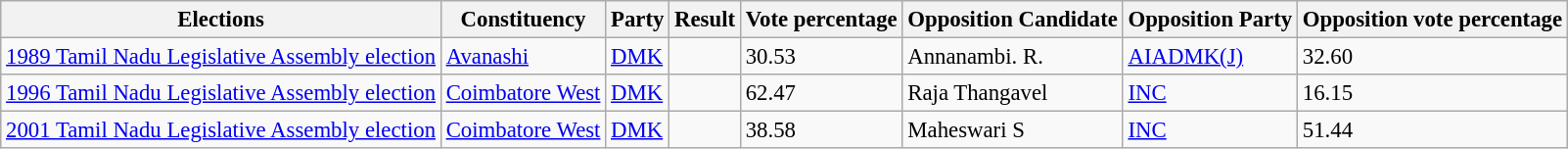<table class="sortable wikitable"style="font-size: 95%">
<tr>
<th>Elections</th>
<th>Constituency</th>
<th>Party</th>
<th>Result</th>
<th>Vote percentage</th>
<th>Opposition Candidate</th>
<th>Opposition Party</th>
<th>Opposition vote percentage</th>
</tr>
<tr>
<td><a href='#'>1989 Tamil Nadu Legislative Assembly election</a></td>
<td><a href='#'>Avanashi</a></td>
<td><a href='#'>DMK</a></td>
<td></td>
<td>30.53</td>
<td>Annanambi. R.</td>
<td><a href='#'>AIADMK(J)</a></td>
<td>32.60</td>
</tr>
<tr>
<td><a href='#'>1996 Tamil Nadu Legislative Assembly election</a></td>
<td><a href='#'>Coimbatore West</a></td>
<td><a href='#'>DMK</a></td>
<td></td>
<td>62.47</td>
<td>Raja Thangavel</td>
<td><a href='#'>INC</a></td>
<td>16.15</td>
</tr>
<tr>
<td><a href='#'>2001 Tamil Nadu Legislative Assembly election</a></td>
<td><a href='#'>Coimbatore West</a></td>
<td><a href='#'>DMK</a></td>
<td></td>
<td>38.58</td>
<td>Maheswari S</td>
<td><a href='#'>INC</a></td>
<td>51.44</td>
</tr>
</table>
